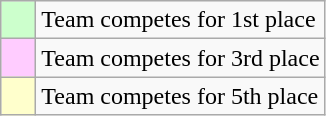<table class="wikitable">
<tr>
<td style="background:#cfc">    </td>
<td>Team competes for 1st place</td>
</tr>
<tr>
<td style="background:#fcf;">    </td>
<td>Team competes for 3rd place</td>
</tr>
<tr>
<td style="background:#ffc">    </td>
<td>Team competes for 5th place</td>
</tr>
</table>
